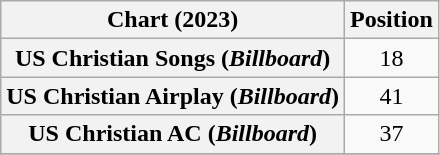<table class="wikitable plainrowheaders" style="text-align:center">
<tr>
<th scope="col">Chart (2023)</th>
<th scope="col">Position</th>
</tr>
<tr>
<th scope="row">US Christian Songs (<em>Billboard</em>)</th>
<td>18</td>
</tr>
<tr>
<th scope="row">US Christian Airplay (<em>Billboard</em>)</th>
<td>41</td>
</tr>
<tr>
<th scope="row">US Christian AC (<em>Billboard</em>)</th>
<td>37</td>
</tr>
<tr>
</tr>
</table>
